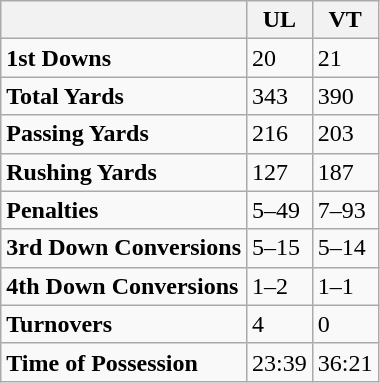<table class="wikitable">
<tr>
<th></th>
<th>UL</th>
<th>VT</th>
</tr>
<tr>
<td><strong>1st Downs</strong></td>
<td>20</td>
<td>21</td>
</tr>
<tr>
<td><strong>Total Yards</strong></td>
<td>343</td>
<td>390</td>
</tr>
<tr>
<td><strong>Passing Yards</strong></td>
<td>216</td>
<td>203</td>
</tr>
<tr>
<td><strong>Rushing Yards</strong></td>
<td>127</td>
<td>187</td>
</tr>
<tr>
<td><strong>Penalties</strong></td>
<td>5–49</td>
<td>7–93</td>
</tr>
<tr>
<td><strong>3rd Down Conversions</strong></td>
<td>5–15</td>
<td>5–14</td>
</tr>
<tr>
<td><strong>4th Down Conversions</strong></td>
<td>1–2</td>
<td>1–1</td>
</tr>
<tr>
<td><strong>Turnovers</strong></td>
<td>4</td>
<td>0</td>
</tr>
<tr>
<td><strong>Time of Possession</strong></td>
<td>23:39</td>
<td>36:21</td>
</tr>
</table>
